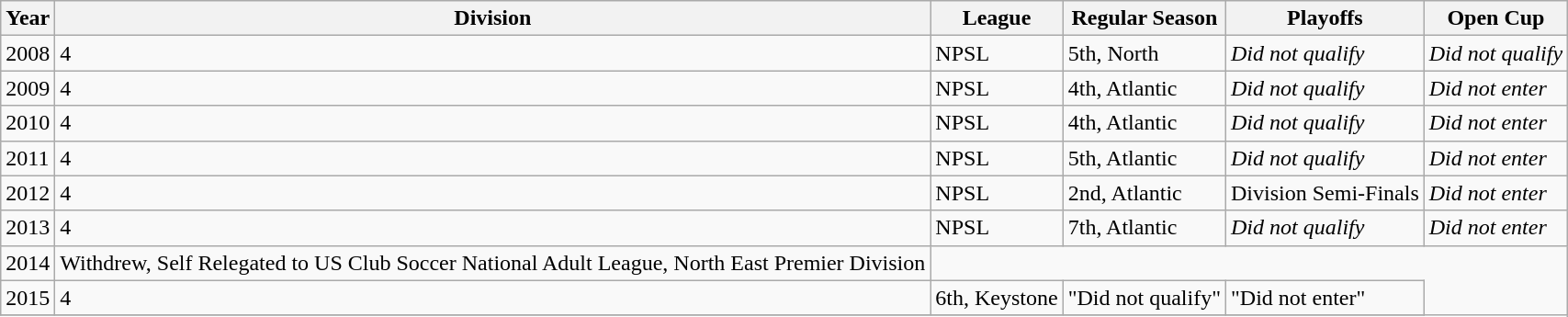<table class="wikitable">
<tr>
<th>Year</th>
<th>Division</th>
<th>League</th>
<th>Regular Season</th>
<th>Playoffs</th>
<th>Open Cup</th>
</tr>
<tr>
<td>2008</td>
<td>4</td>
<td>NPSL</td>
<td>5th, North</td>
<td><em>Did not qualify</em></td>
<td><em>Did not qualify</em></td>
</tr>
<tr>
<td>2009</td>
<td>4</td>
<td>NPSL</td>
<td>4th, Atlantic</td>
<td><em>Did not qualify</em></td>
<td><em>Did not enter</em></td>
</tr>
<tr>
<td>2010</td>
<td>4</td>
<td>NPSL</td>
<td>4th, Atlantic</td>
<td><em>Did not qualify</em></td>
<td><em>Did not enter</em></td>
</tr>
<tr>
<td>2011</td>
<td>4</td>
<td>NPSL</td>
<td>5th, Atlantic</td>
<td><em>Did not qualify</em></td>
<td><em>Did not enter</em></td>
</tr>
<tr>
<td>2012</td>
<td>4</td>
<td>NPSL</td>
<td>2nd, Atlantic</td>
<td>Division Semi-Finals</td>
<td><em>Did not enter</em></td>
</tr>
<tr>
<td>2013</td>
<td>4</td>
<td>NPSL</td>
<td>7th, Atlantic</td>
<td><em>Did not qualify</em></td>
<td><em>Did not enter</em></td>
</tr>
<tr>
<td>2014</td>
<td>Withdrew, Self Relegated to US Club Soccer National Adult League, North East Premier Division</td>
</tr>
<tr>
<td>2015</td>
<td>4</td>
<td>6th, Keystone</td>
<td>"Did not qualify"</td>
<td>"Did not enter"</td>
</tr>
<tr>
</tr>
</table>
